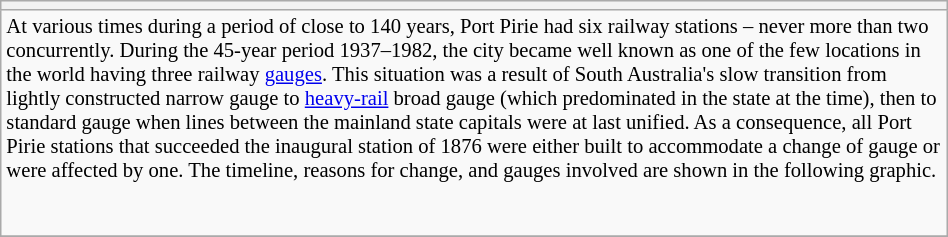<table class="wikitable floatright mw-collapsible mw-collapsed" border= "1" style= "width:50%; font-size: 86%; float:right; margin-left:2em; margin-right:2em; margin-bottom:2em">
<tr>
<th colspan="6"></th>
</tr>
<tr>
<td colspan="6">At various times during a period of close to 140 years, Port Pirie had six railway stations – never more than two concurrently. During the 45-year period 1937–1982, the city became well known as one of the few locations in the world having three railway  <a href='#'>gauges</a>. This situation was a result of South Australia's slow transition from lightly constructed narrow gauge to <a href='#'>heavy-rail</a> broad gauge (which predominated in the state at the time), then to standard gauge when lines between the mainland state capitals were at last unified. As a consequence, all Port Pirie stations that succeeded the inaugural station of 1876 were either built to accommodate a change of gauge or were affected by one. The timeline, reasons for change, and gauges involved are shown in the following graphic.<br><br><br></td>
</tr>
<tr>
</tr>
</table>
